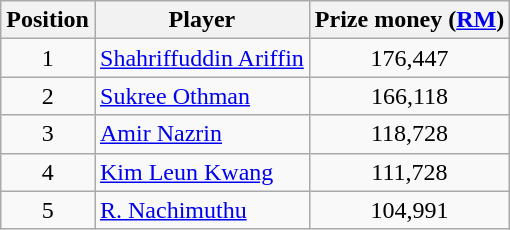<table class=wikitable>
<tr>
<th>Position</th>
<th>Player</th>
<th>Prize money (<a href='#'>RM</a>)</th>
</tr>
<tr>
<td align=center>1</td>
<td> <a href='#'>Shahriffuddin Ariffin</a></td>
<td align=center>176,447</td>
</tr>
<tr>
<td align=center>2</td>
<td> <a href='#'>Sukree Othman</a></td>
<td align=center>166,118</td>
</tr>
<tr>
<td align=center>3</td>
<td> <a href='#'>Amir Nazrin</a></td>
<td align=center>118,728</td>
</tr>
<tr>
<td align=center>4</td>
<td> <a href='#'>Kim Leun Kwang</a></td>
<td align=center>111,728</td>
</tr>
<tr>
<td align=center>5</td>
<td> <a href='#'>R. Nachimuthu</a></td>
<td align=center>104,991</td>
</tr>
</table>
